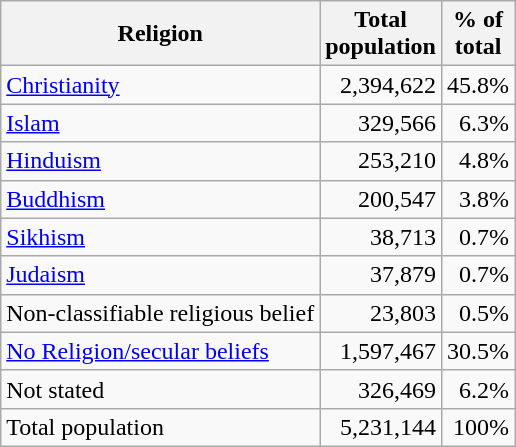<table class="wikitable" style="clear:both; text-align:right;">
<tr style="text-align:center">
<th>Religion</th>
<th>Total<br>population</th>
<th>% of<br>total</th>
</tr>
<tr>
<td align="left"><a href='#'>Christianity</a></td>
<td>2,394,622</td>
<td>45.8%</td>
</tr>
<tr>
<td align="left"><a href='#'>Islam</a></td>
<td>329,566</td>
<td>6.3%</td>
</tr>
<tr>
<td align="left"><a href='#'>Hinduism</a></td>
<td>253,210</td>
<td>4.8%</td>
</tr>
<tr>
<td align="left"><a href='#'>Buddhism</a></td>
<td>200,547</td>
<td>3.8%</td>
</tr>
<tr>
<td align="left"><a href='#'>Sikhism</a></td>
<td>38,713</td>
<td>0.7%</td>
</tr>
<tr>
<td align="left"><a href='#'>Judaism</a></td>
<td>37,879</td>
<td>0.7%</td>
</tr>
<tr>
<td align="left">Non-classifiable religious belief</td>
<td>23,803</td>
<td>0.5%</td>
</tr>
<tr>
<td align="left"><a href='#'>No Religion/secular beliefs</a></td>
<td>1,597,467</td>
<td>30.5%</td>
</tr>
<tr>
<td align="left">Not stated</td>
<td>326,469</td>
<td>6.2%</td>
</tr>
<tr>
<td align="left">Total population</td>
<td>5,231,144</td>
<td>100%</td>
</tr>
</table>
